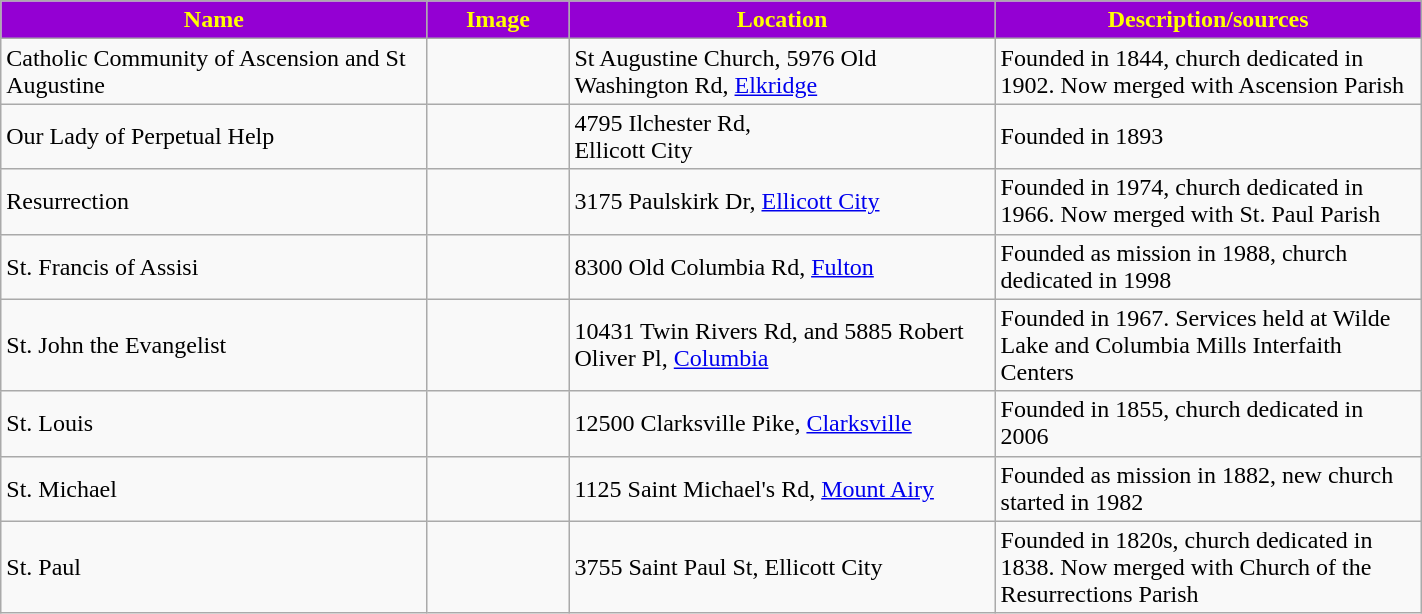<table class="wikitable sortable" style="width:75%">
<tr>
<th style="background:darkviolet; color:yellow;" width="30%"><strong>Name</strong></th>
<th style="background:darkviolet; color:yellow;" width="10%"><strong>Image</strong></th>
<th style="background:darkviolet; color:yellow;" width="30%"><strong>Location</strong></th>
<th style="background:darkviolet; color:yellow;" width="30%"><strong>Description/sources</strong></th>
</tr>
<tr>
<td>Catholic Community of Ascension and St Augustine</td>
<td></td>
<td>St Augustine Church, 5976 Old Washington Rd, <a href='#'>Elkridge</a></td>
<td>Founded in 1844, church dedicated in 1902. Now merged with Ascension Parish</td>
</tr>
<tr>
<td>Our Lady of Perpetual Help</td>
<td></td>
<td>4795 Ilchester Rd,<br>Ellicott City</td>
<td>Founded in 1893</td>
</tr>
<tr>
<td>Resurrection</td>
<td></td>
<td>3175 Paulskirk Dr, <a href='#'>Ellicott City</a></td>
<td>Founded in 1974, church dedicated in 1966. Now merged with St. Paul Parish</td>
</tr>
<tr>
<td>St. Francis of Assisi</td>
<td></td>
<td>8300 Old Columbia Rd, <a href='#'>Fulton</a></td>
<td>Founded as mission in 1988, church dedicated in 1998</td>
</tr>
<tr>
<td>St. John the Evangelist</td>
<td></td>
<td>10431 Twin Rivers Rd, and 5885 Robert Oliver Pl, <a href='#'>Columbia</a></td>
<td>Founded in 1967. Services held at Wilde Lake and Columbia Mills Interfaith Centers</td>
</tr>
<tr>
<td>St. Louis</td>
<td></td>
<td>12500 Clarksville Pike, <a href='#'>Clarksville</a></td>
<td>Founded in 1855, church dedicated in 2006</td>
</tr>
<tr>
<td>St. Michael</td>
<td></td>
<td>1125 Saint Michael's Rd, <a href='#'>Mount Airy</a></td>
<td>Founded as mission in 1882, new church started in 1982</td>
</tr>
<tr>
<td>St. Paul</td>
<td></td>
<td>3755 Saint Paul St, Ellicott City</td>
<td>Founded in 1820s, church dedicated in 1838. Now merged with Church of the Resurrections Parish</td>
</tr>
</table>
